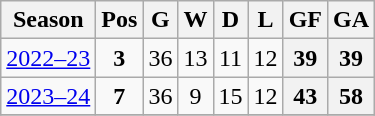<table class="wikitable sortable" style="text-align: center;">
<tr>
<th>Season</th>
<th>Pos</th>
<th>G</th>
<th>W</th>
<th>D</th>
<th>L</th>
<th>GF</th>
<th>GA</th>
</tr>
<tr>
<td><a href='#'>2022–23</a></td>
<td><strong>3</strong></td>
<td>36</td>
<td>13</td>
<td>11</td>
<td>12</td>
<th>39</th>
<th>39</th>
</tr>
<tr>
<td><a href='#'>2023–24</a></td>
<td><strong>7</strong></td>
<td>36</td>
<td>9</td>
<td>15</td>
<td>12</td>
<th>43</th>
<th>58</th>
</tr>
<tr>
</tr>
</table>
